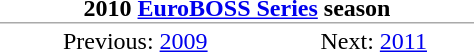<table style="margin: 0 0 1em 1em; float:right; text-align:center; width: 20em;" class="toccolours">
<tr>
<td colspan="2" style="padding:0 1em;border-bottom:1px #aaa solid;"><strong>2010 <a href='#'>EuroBOSS Series</a> season</strong></td>
</tr>
<tr>
<td>Previous: <a href='#'>2009</a></td>
<td>Next: <a href='#'>2011</a></td>
</tr>
</table>
